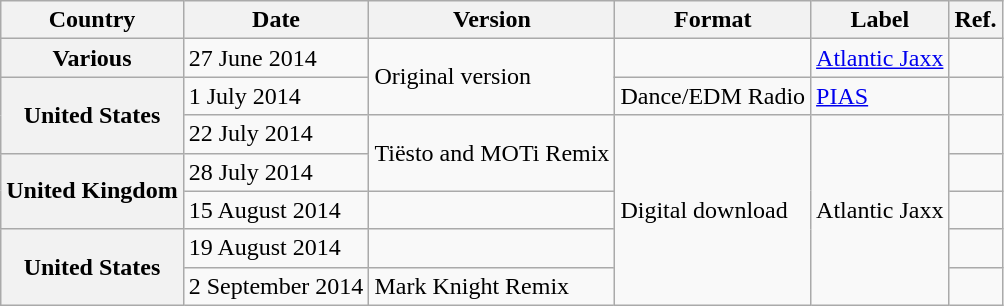<table class="wikitable plainrowheaders">
<tr>
<th>Country</th>
<th>Date</th>
<th>Version</th>
<th>Format</th>
<th>Label</th>
<th>Ref.</th>
</tr>
<tr>
<th scope="row">Various</th>
<td>27 June 2014</td>
<td rowspan=2>Original version</td>
<td></td>
<td><a href='#'>Atlantic Jaxx</a></td>
<td align=center></td>
</tr>
<tr>
<th scope="row" rowspan=2>United States</th>
<td>1 July 2014</td>
<td>Dance/EDM Radio</td>
<td><a href='#'>PIAS</a></td>
<td align=center></td>
</tr>
<tr>
<td>22 July 2014</td>
<td rowspan=2>Tiësto and MOTi Remix</td>
<td rowspan=5>Digital download</td>
<td rowspan=5>Atlantic Jaxx</td>
<td align=center></td>
</tr>
<tr>
<th scope="row" rowspan=2>United Kingdom</th>
<td>28 July 2014</td>
<td align=center></td>
</tr>
<tr>
<td>15 August 2014</td>
<td></td>
<td align=center></td>
</tr>
<tr>
<th scope="row" rowspan=2>United States</th>
<td>19 August 2014</td>
<td></td>
<td align=center></td>
</tr>
<tr>
<td>2 September 2014</td>
<td>Mark Knight Remix</td>
<td align=center></td>
</tr>
</table>
